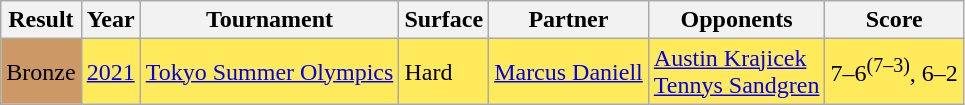<table class="sortable wikitable">
<tr>
<th>Result</th>
<th>Year</th>
<th>Tournament</th>
<th>Surface</th>
<th>Partner</th>
<th>Opponents</th>
<th class=unsortable>Score</th>
</tr>
<tr bgcolor=FFEA5C>
<td bgcolor=cc9966>Bronze</td>
<td><a href='#'>2021</a></td>
<td><a href='#'>Tokyo Summer Olympics</a></td>
<td>Hard</td>
<td> <a href='#'>Marcus Daniell</a></td>
<td> <a href='#'>Austin Krajicek</a> <br>  <a href='#'>Tennys Sandgren</a></td>
<td>7–6<sup>(7–3)</sup>, 6–2</td>
</tr>
</table>
